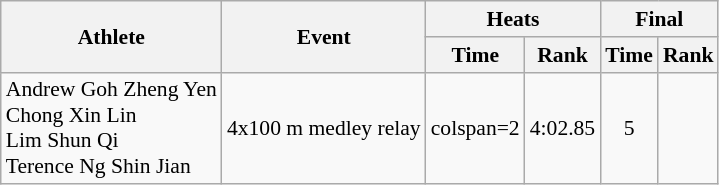<table class="wikitable" style="font-size:90%">
<tr>
<th rowspan="2">Athlete</th>
<th rowspan="2">Event</th>
<th colspan="2">Heats</th>
<th colspan="2">Final</th>
</tr>
<tr align="center">
<th>Time</th>
<th>Rank</th>
<th>Time</th>
<th>Rank</th>
</tr>
<tr align="center">
<td align="left">Andrew Goh Zheng Yen<br>Chong Xin Lin<br>Lim Shun Qi<br>Terence Ng Shin Jian</td>
<td align="left">4x100 m medley relay</td>
<td>colspan=2 </td>
<td>4:02.85</td>
<td>5</td>
</tr>
</table>
